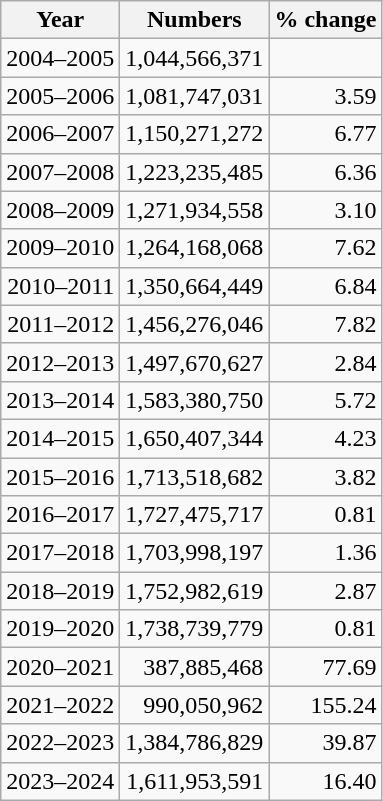<table class="wikitable"  style="text-align:right">
<tr>
<th>Year</th>
<th>Numbers</th>
<th>% change</th>
</tr>
<tr>
<td>2004–2005</td>
<td>1,044,566,371</td>
<td></td>
</tr>
<tr>
<td>2005–2006</td>
<td>1,081,747,031</td>
<td>3.59</td>
</tr>
<tr>
<td>2006–2007</td>
<td>1,150,271,272</td>
<td>6.77</td>
</tr>
<tr>
<td>2007–2008</td>
<td>1,223,235,485</td>
<td>6.36</td>
</tr>
<tr>
<td>2008–2009</td>
<td>1,271,934,558</td>
<td>3.10</td>
</tr>
<tr>
<td>2009–2010</td>
<td>1,264,168,068</td>
<td>7.62</td>
</tr>
<tr>
<td>2010–2011</td>
<td>1,350,664,449</td>
<td>6.84</td>
</tr>
<tr>
<td>2011–2012</td>
<td>1,456,276,046</td>
<td>7.82</td>
</tr>
<tr>
<td>2012–2013</td>
<td>1,497,670,627</td>
<td>2.84</td>
</tr>
<tr>
<td>2013–2014</td>
<td>1,583,380,750</td>
<td>5.72</td>
</tr>
<tr>
<td>2014–2015</td>
<td>1,650,407,344</td>
<td>4.23</td>
</tr>
<tr>
<td>2015–2016</td>
<td>1,713,518,682</td>
<td>3.82</td>
</tr>
<tr>
<td>2016–2017</td>
<td>1,727,475,717</td>
<td>0.81</td>
</tr>
<tr>
<td>2017–2018</td>
<td>1,703,998,197</td>
<td>1.36</td>
</tr>
<tr>
<td>2018–2019</td>
<td>1,752,982,619</td>
<td>2.87</td>
</tr>
<tr>
<td>2019–2020</td>
<td>1,738,739,779</td>
<td>0.81</td>
</tr>
<tr>
<td>2020–2021</td>
<td>387,885,468</td>
<td>77.69</td>
</tr>
<tr>
<td>2021–2022</td>
<td>990,050,962</td>
<td>155.24</td>
</tr>
<tr>
<td>2022–2023</td>
<td>1,384,786,829</td>
<td>39.87</td>
</tr>
<tr>
<td>2023–2024</td>
<td>1,611,953,591</td>
<td>16.40</td>
</tr>
</table>
